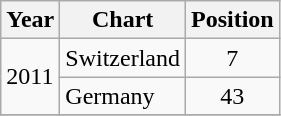<table class="wikitable">
<tr>
<th>Year</th>
<th>Chart</th>
<th>Position</th>
</tr>
<tr>
<td rowspan="2">2011</td>
<td>Switzerland</td>
<td align="center">7</td>
</tr>
<tr>
<td>Germany</td>
<td align="center">43</td>
</tr>
<tr>
</tr>
</table>
